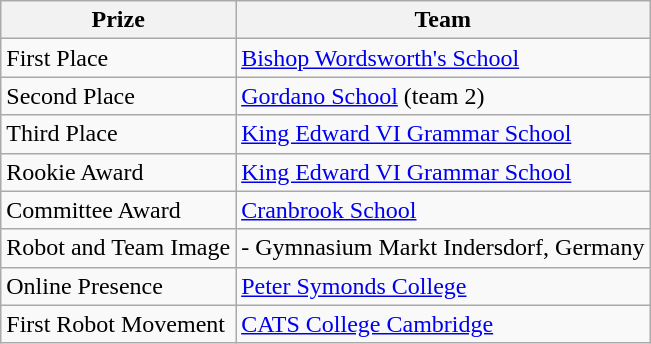<table class="wikitable">
<tr>
<th>Prize</th>
<th>Team</th>
</tr>
<tr>
<td>First Place</td>
<td><a href='#'>Bishop Wordsworth's School</a></td>
</tr>
<tr>
<td>Second Place</td>
<td><a href='#'>Gordano School</a> (team 2)</td>
</tr>
<tr>
<td>Third Place</td>
<td><a href='#'>King Edward VI Grammar School</a></td>
</tr>
<tr>
<td>Rookie Award</td>
<td><a href='#'>King Edward VI Grammar School</a></td>
</tr>
<tr>
<td>Committee Award</td>
<td><a href='#'>Cranbrook School</a></td>
</tr>
<tr>
<td>Robot and Team Image</td>
<td> - Gymnasium Markt Indersdorf, Germany</td>
</tr>
<tr>
<td>Online Presence</td>
<td><a href='#'>Peter Symonds College</a></td>
</tr>
<tr>
<td>First Robot Movement</td>
<td><a href='#'>CATS College Cambridge</a></td>
</tr>
</table>
